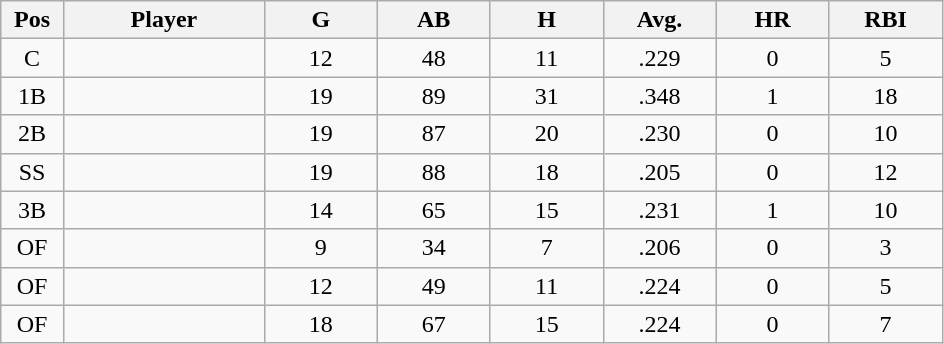<table class="wikitable sortable">
<tr>
<th bgcolor="#DDDDFF" width="5%">Pos</th>
<th bgcolor="#DDDDFF" width="16%">Player</th>
<th bgcolor="#DDDDFF" width="9%">G</th>
<th bgcolor="#DDDDFF" width="9%">AB</th>
<th bgcolor="#DDDDFF" width="9%">H</th>
<th bgcolor="#DDDDFF" width="9%">Avg.</th>
<th bgcolor="#DDDDFF" width="9%">HR</th>
<th bgcolor="#DDDDFF" width="9%">RBI</th>
</tr>
<tr align="center">
<td>C</td>
<td></td>
<td>12</td>
<td>48</td>
<td>11</td>
<td>.229</td>
<td>0</td>
<td>5</td>
</tr>
<tr align="center">
<td>1B</td>
<td></td>
<td>19</td>
<td>89</td>
<td>31</td>
<td>.348</td>
<td>1</td>
<td>18</td>
</tr>
<tr align="center">
<td>2B</td>
<td></td>
<td>19</td>
<td>87</td>
<td>20</td>
<td>.230</td>
<td>0</td>
<td>10</td>
</tr>
<tr align="center">
<td>SS</td>
<td></td>
<td>19</td>
<td>88</td>
<td>18</td>
<td>.205</td>
<td>0</td>
<td>12</td>
</tr>
<tr align="center">
<td>3B</td>
<td></td>
<td>14</td>
<td>65</td>
<td>15</td>
<td>.231</td>
<td>1</td>
<td>10</td>
</tr>
<tr align="center">
<td>OF</td>
<td></td>
<td>9</td>
<td>34</td>
<td>7</td>
<td>.206</td>
<td>0</td>
<td>3</td>
</tr>
<tr align="center">
<td>OF</td>
<td></td>
<td>12</td>
<td>49</td>
<td>11</td>
<td>.224</td>
<td>0</td>
<td>5</td>
</tr>
<tr align="center">
<td>OF</td>
<td></td>
<td>18</td>
<td>67</td>
<td>15</td>
<td>.224</td>
<td>0</td>
<td>7</td>
</tr>
</table>
